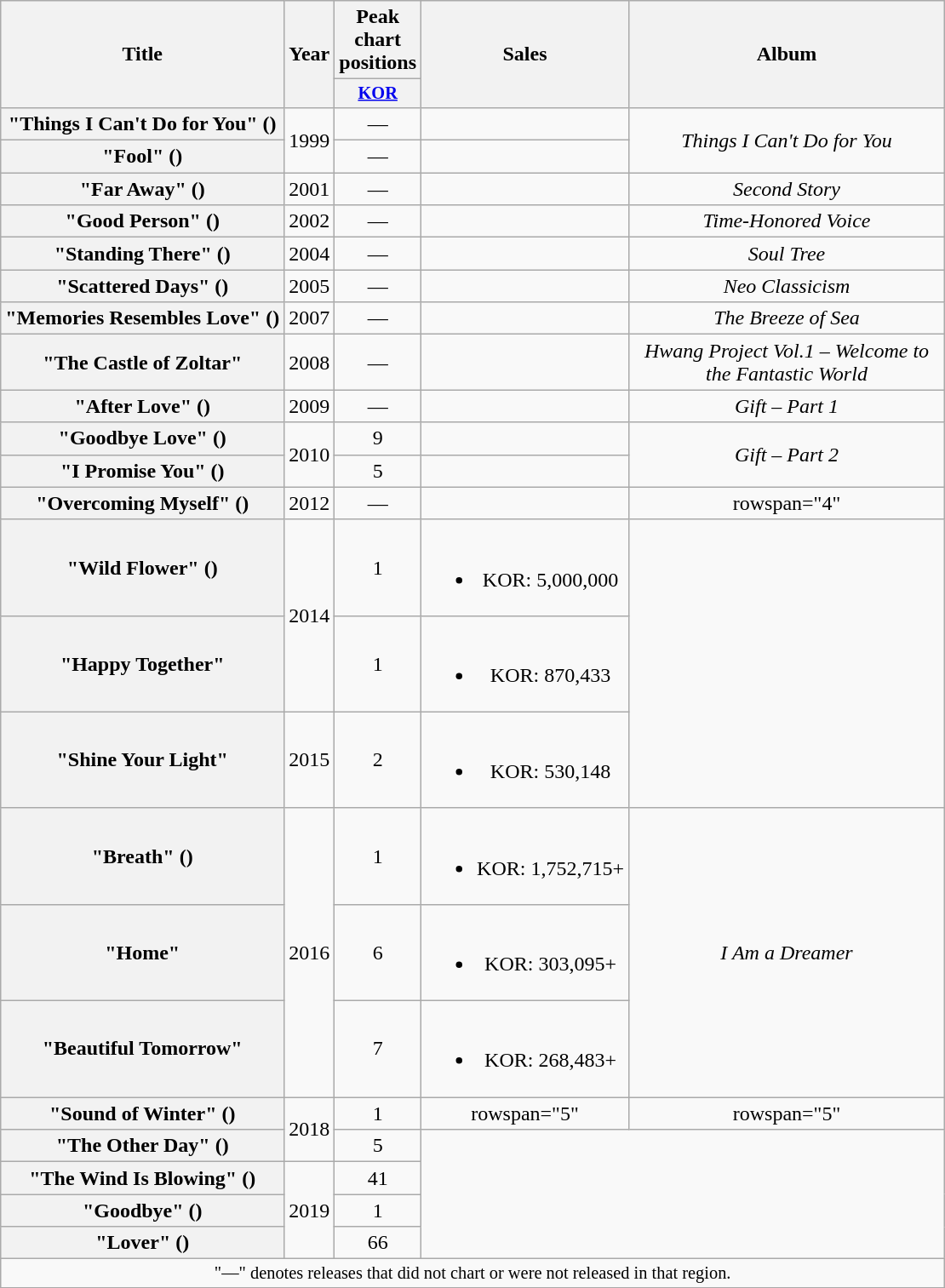<table class="wikitable plainrowheaders" style="text-align:center;">
<tr>
<th scope="col" rowspan="2">Title</th>
<th scope="col" rowspan="2">Year</th>
<th scope="col" colspan="1">Peak chart positions</th>
<th scope="col" rowspan="2">Sales</th>
<th scope="col" rowspan="2" style="width:15em;">Album</th>
</tr>
<tr>
<th scope="col" style="width:2.5em;font-size:85%;"><a href='#'>KOR</a><br></th>
</tr>
<tr>
<th scope="row">"Things I Can't Do for You" ()</th>
<td rowspan="2">1999</td>
<td>—</td>
<td></td>
<td rowspan="2"><em>Things I Can't Do for You</em></td>
</tr>
<tr>
<th scope="row">"Fool" ()</th>
<td>—</td>
<td></td>
</tr>
<tr>
<th scope="row">"Far Away" ()</th>
<td>2001</td>
<td>—</td>
<td></td>
<td><em>Second Story</em></td>
</tr>
<tr>
<th scope="row">"Good Person" ()</th>
<td>2002</td>
<td>—</td>
<td></td>
<td><em>Time-Honored Voice</em></td>
</tr>
<tr>
<th scope="row">"Standing There" ()</th>
<td>2004</td>
<td>—</td>
<td></td>
<td><em>Soul Tree</em></td>
</tr>
<tr>
<th scope="row">"Scattered Days" ()</th>
<td>2005</td>
<td>—</td>
<td></td>
<td><em>Neo Classicism</em></td>
</tr>
<tr>
<th scope="row">"Memories Resembles Love" ()</th>
<td>2007</td>
<td>—</td>
<td></td>
<td><em>The Breeze of Sea</em></td>
</tr>
<tr>
<th scope="row">"The Castle of Zoltar"</th>
<td>2008</td>
<td>—</td>
<td></td>
<td><em>Hwang Project Vol.1 – Welcome to the Fantastic World</em></td>
</tr>
<tr>
<th scope="row">"After Love" ()</th>
<td>2009</td>
<td>—</td>
<td></td>
<td><em>Gift – Part 1</em></td>
</tr>
<tr>
<th scope="row">"Goodbye Love" ()</th>
<td rowspan="2">2010</td>
<td>9</td>
<td></td>
<td rowspan="2"><em>Gift – Part 2</em></td>
</tr>
<tr>
<th scope="row">"I Promise You" ()</th>
<td>5</td>
<td></td>
</tr>
<tr>
<th scope="row">"Overcoming Myself" ()</th>
<td>2012</td>
<td>—</td>
<td></td>
<td>rowspan="4" </td>
</tr>
<tr>
<th scope="row">"Wild Flower" ()</th>
<td rowspan="2">2014</td>
<td>1</td>
<td><br><ul><li>KOR: 5,000,000</li></ul></td>
</tr>
<tr>
<th scope="row">"Happy Together"</th>
<td>1</td>
<td><br><ul><li>KOR: 870,433</li></ul></td>
</tr>
<tr>
<th scope="row">"Shine Your Light"</th>
<td>2015</td>
<td>2</td>
<td><br><ul><li>KOR: 530,148</li></ul></td>
</tr>
<tr>
<th scope="row">"Breath" ()</th>
<td rowspan="3">2016</td>
<td>1</td>
<td><br><ul><li>KOR: 1,752,715+</li></ul></td>
<td rowspan="3"><em>I Am a Dreamer</em></td>
</tr>
<tr>
<th scope="row">"Home"</th>
<td>6</td>
<td><br><ul><li>KOR: 303,095+</li></ul></td>
</tr>
<tr>
<th scope="row">"Beautiful Tomorrow"</th>
<td>7</td>
<td><br><ul><li>KOR: 268,483+</li></ul></td>
</tr>
<tr>
<th scope="row">"Sound of Winter" ()</th>
<td rowspan="2">2018</td>
<td>1</td>
<td>rowspan="5" </td>
<td>rowspan="5" </td>
</tr>
<tr>
<th scope="row">"The Other Day" ()</th>
<td>5</td>
</tr>
<tr>
<th scope="row">"The Wind Is Blowing" ()</th>
<td rowspan="3">2019</td>
<td>41</td>
</tr>
<tr>
<th scope="row">"Goodbye" ()</th>
<td>1</td>
</tr>
<tr>
<th scope="row">"Lover" ()</th>
<td>66</td>
</tr>
<tr>
<td colspan="5" style="font-size:85%">"—" denotes releases that did not chart or were not released in that region.</td>
</tr>
</table>
